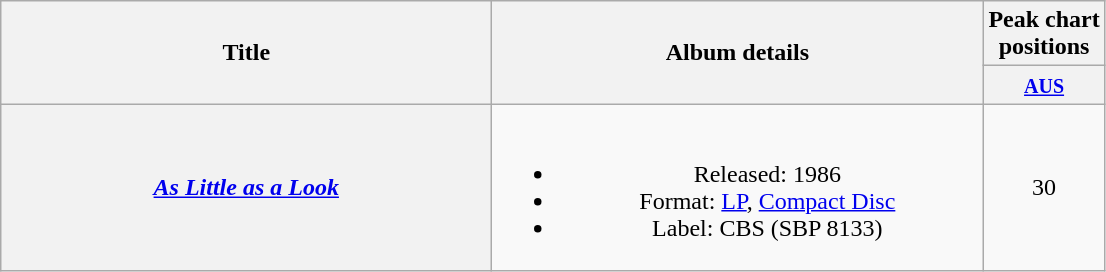<table class="wikitable plainrowheaders" style="text-align:center;" border="1">
<tr>
<th scope="col" rowspan="2" style="width:20em;">Title</th>
<th scope="col" rowspan="2" style="width:20em;">Album details</th>
<th scope="col" colspan="1">Peak chart<br>positions</th>
</tr>
<tr>
<th scope="col" style="text-align:center;"><small><a href='#'>AUS</a></small><br></th>
</tr>
<tr>
<th scope="row"><em><a href='#'>As Little as a Look</a></em></th>
<td><br><ul><li>Released: 1986</li><li>Format: <a href='#'>LP</a>, <a href='#'>Compact Disc</a></li><li>Label: CBS (SBP 8133)</li></ul></td>
<td align="center">30</td>
</tr>
</table>
